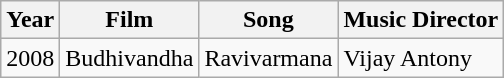<table class="wikitable">
<tr>
<th>Year</th>
<th>Film</th>
<th>Song</th>
<th>Music Director</th>
</tr>
<tr>
<td>2008</td>
<td>Budhivandha</td>
<td>Ravivarmana</td>
<td>Vijay Antony</td>
</tr>
</table>
